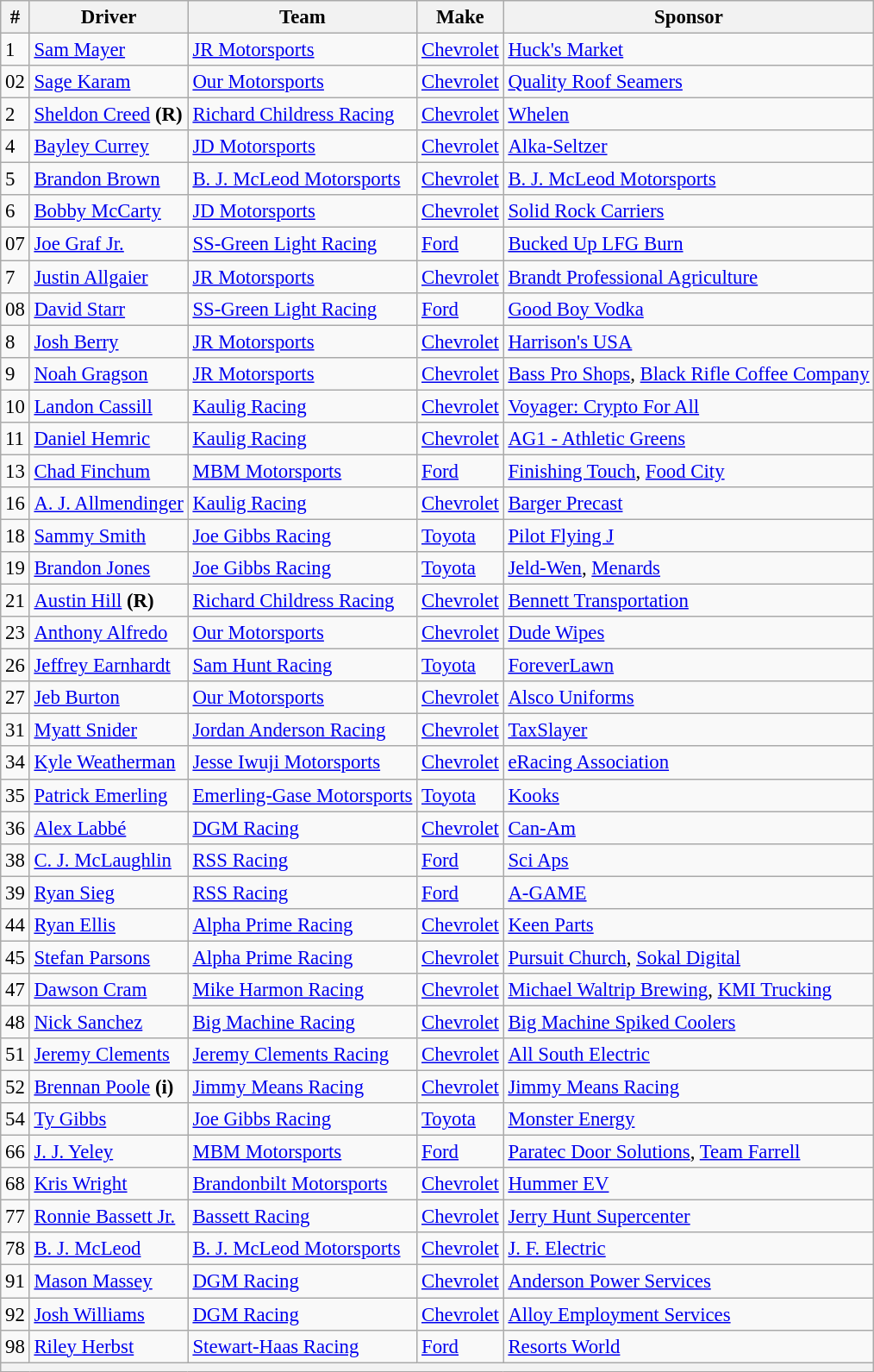<table class="wikitable" style="font-size: 95%;">
<tr>
<th>#</th>
<th>Driver</th>
<th>Team</th>
<th>Make</th>
<th>Sponsor</th>
</tr>
<tr>
<td>1</td>
<td><a href='#'>Sam Mayer</a></td>
<td><a href='#'>JR Motorsports</a></td>
<td><a href='#'>Chevrolet</a></td>
<td><a href='#'>Huck's Market</a></td>
</tr>
<tr>
<td>02</td>
<td><a href='#'>Sage Karam</a></td>
<td><a href='#'>Our Motorsports</a></td>
<td><a href='#'>Chevrolet</a></td>
<td><a href='#'>Quality Roof Seamers</a></td>
</tr>
<tr>
<td>2</td>
<td><a href='#'>Sheldon Creed</a> <strong>(R)</strong></td>
<td><a href='#'>Richard Childress Racing</a></td>
<td><a href='#'>Chevrolet</a></td>
<td><a href='#'>Whelen</a></td>
</tr>
<tr>
<td>4</td>
<td><a href='#'>Bayley Currey</a></td>
<td><a href='#'>JD Motorsports</a></td>
<td><a href='#'>Chevrolet</a></td>
<td><a href='#'>Alka-Seltzer</a></td>
</tr>
<tr>
<td>5</td>
<td><a href='#'>Brandon Brown</a></td>
<td><a href='#'>B. J. McLeod Motorsports</a></td>
<td><a href='#'>Chevrolet</a></td>
<td><a href='#'>B. J. McLeod Motorsports</a></td>
</tr>
<tr>
<td>6</td>
<td><a href='#'>Bobby McCarty</a></td>
<td><a href='#'>JD Motorsports</a></td>
<td><a href='#'>Chevrolet</a></td>
<td><a href='#'>Solid Rock Carriers</a></td>
</tr>
<tr>
<td>07</td>
<td><a href='#'>Joe Graf Jr.</a></td>
<td><a href='#'>SS-Green Light Racing</a></td>
<td><a href='#'>Ford</a></td>
<td><a href='#'>Bucked Up LFG Burn</a></td>
</tr>
<tr>
<td>7</td>
<td><a href='#'>Justin Allgaier</a></td>
<td><a href='#'>JR Motorsports</a></td>
<td><a href='#'>Chevrolet</a></td>
<td><a href='#'>Brandt Professional Agriculture</a></td>
</tr>
<tr>
<td>08</td>
<td><a href='#'>David Starr</a></td>
<td><a href='#'>SS-Green Light Racing</a></td>
<td><a href='#'>Ford</a></td>
<td><a href='#'>Good Boy Vodka</a></td>
</tr>
<tr>
<td>8</td>
<td><a href='#'>Josh Berry</a></td>
<td><a href='#'>JR Motorsports</a></td>
<td><a href='#'>Chevrolet</a></td>
<td><a href='#'>Harrison's USA</a></td>
</tr>
<tr>
<td>9</td>
<td><a href='#'>Noah Gragson</a></td>
<td><a href='#'>JR Motorsports</a></td>
<td><a href='#'>Chevrolet</a></td>
<td nowrap><a href='#'>Bass Pro Shops</a>, <a href='#'>Black Rifle Coffee Company</a></td>
</tr>
<tr>
<td>10</td>
<td><a href='#'>Landon Cassill</a></td>
<td><a href='#'>Kaulig Racing</a></td>
<td><a href='#'>Chevrolet</a></td>
<td><a href='#'>Voyager: Crypto For All</a></td>
</tr>
<tr>
<td>11</td>
<td><a href='#'>Daniel Hemric</a></td>
<td><a href='#'>Kaulig Racing</a></td>
<td><a href='#'>Chevrolet</a></td>
<td><a href='#'>AG1 - Athletic Greens</a></td>
</tr>
<tr>
<td>13</td>
<td><a href='#'>Chad Finchum</a></td>
<td><a href='#'>MBM Motorsports</a></td>
<td><a href='#'>Ford</a></td>
<td><a href='#'>Finishing Touch</a>, <a href='#'>Food City</a></td>
</tr>
<tr>
<td>16</td>
<td nowrap><a href='#'>A. J. Allmendinger</a></td>
<td><a href='#'>Kaulig Racing</a></td>
<td><a href='#'>Chevrolet</a></td>
<td><a href='#'>Barger Precast</a></td>
</tr>
<tr>
<td>18</td>
<td><a href='#'>Sammy Smith</a></td>
<td><a href='#'>Joe Gibbs Racing</a></td>
<td><a href='#'>Toyota</a></td>
<td><a href='#'>Pilot Flying J</a></td>
</tr>
<tr>
<td>19</td>
<td><a href='#'>Brandon Jones</a></td>
<td><a href='#'>Joe Gibbs Racing</a></td>
<td><a href='#'>Toyota</a></td>
<td><a href='#'>Jeld-Wen</a>, <a href='#'>Menards</a></td>
</tr>
<tr>
<td>21</td>
<td><a href='#'>Austin Hill</a> <strong>(R)</strong></td>
<td><a href='#'>Richard Childress Racing</a></td>
<td><a href='#'>Chevrolet</a></td>
<td><a href='#'>Bennett Transportation</a></td>
</tr>
<tr>
<td>23</td>
<td><a href='#'>Anthony Alfredo</a></td>
<td><a href='#'>Our Motorsports</a></td>
<td><a href='#'>Chevrolet</a></td>
<td><a href='#'>Dude Wipes</a></td>
</tr>
<tr>
<td>26</td>
<td><a href='#'>Jeffrey Earnhardt</a></td>
<td><a href='#'>Sam Hunt Racing</a></td>
<td><a href='#'>Toyota</a></td>
<td><a href='#'>ForeverLawn</a></td>
</tr>
<tr>
<td>27</td>
<td><a href='#'>Jeb Burton</a></td>
<td><a href='#'>Our Motorsports</a></td>
<td><a href='#'>Chevrolet</a></td>
<td><a href='#'>Alsco Uniforms</a></td>
</tr>
<tr>
<td>31</td>
<td><a href='#'>Myatt Snider</a></td>
<td><a href='#'>Jordan Anderson Racing</a></td>
<td><a href='#'>Chevrolet</a></td>
<td><a href='#'>TaxSlayer</a></td>
</tr>
<tr>
<td>34</td>
<td><a href='#'>Kyle Weatherman</a></td>
<td nowrap><a href='#'>Jesse Iwuji Motorsports</a></td>
<td><a href='#'>Chevrolet</a></td>
<td><a href='#'>eRacing Association</a></td>
</tr>
<tr>
<td>35</td>
<td><a href='#'>Patrick Emerling</a></td>
<td nowrap><a href='#'>Emerling-Gase Motorsports</a></td>
<td><a href='#'>Toyota</a></td>
<td><a href='#'>Kooks</a></td>
</tr>
<tr>
<td>36</td>
<td><a href='#'>Alex Labbé</a></td>
<td><a href='#'>DGM Racing</a></td>
<td><a href='#'>Chevrolet</a></td>
<td><a href='#'>Can-Am</a></td>
</tr>
<tr>
<td>38</td>
<td><a href='#'>C. J. McLaughlin</a></td>
<td><a href='#'>RSS Racing</a></td>
<td><a href='#'>Ford</a></td>
<td><a href='#'>Sci Aps</a></td>
</tr>
<tr>
<td>39</td>
<td><a href='#'>Ryan Sieg</a></td>
<td><a href='#'>RSS Racing</a></td>
<td><a href='#'>Ford</a></td>
<td><a href='#'>A-GAME</a></td>
</tr>
<tr>
<td>44</td>
<td><a href='#'>Ryan Ellis</a></td>
<td><a href='#'>Alpha Prime Racing</a></td>
<td><a href='#'>Chevrolet</a></td>
<td><a href='#'>Keen Parts</a></td>
</tr>
<tr>
<td>45</td>
<td><a href='#'>Stefan Parsons</a></td>
<td><a href='#'>Alpha Prime Racing</a></td>
<td><a href='#'>Chevrolet</a></td>
<td><a href='#'>Pursuit Church</a>, <a href='#'>Sokal Digital</a></td>
</tr>
<tr>
<td>47</td>
<td><a href='#'>Dawson Cram</a></td>
<td><a href='#'>Mike Harmon Racing</a></td>
<td><a href='#'>Chevrolet</a></td>
<td><a href='#'>Michael Waltrip Brewing</a>, <a href='#'>KMI Trucking</a></td>
</tr>
<tr>
<td>48</td>
<td><a href='#'>Nick Sanchez</a></td>
<td><a href='#'>Big Machine Racing</a></td>
<td><a href='#'>Chevrolet</a></td>
<td><a href='#'>Big Machine Spiked Coolers</a></td>
</tr>
<tr>
<td>51</td>
<td><a href='#'>Jeremy Clements</a></td>
<td><a href='#'>Jeremy Clements Racing</a></td>
<td><a href='#'>Chevrolet</a></td>
<td><a href='#'>All South Electric</a></td>
</tr>
<tr>
<td>52</td>
<td><a href='#'>Brennan Poole</a> <strong>(i)</strong></td>
<td><a href='#'>Jimmy Means Racing</a></td>
<td><a href='#'>Chevrolet</a></td>
<td><a href='#'>Jimmy Means Racing</a></td>
</tr>
<tr>
<td>54</td>
<td><a href='#'>Ty Gibbs</a></td>
<td><a href='#'>Joe Gibbs Racing</a></td>
<td><a href='#'>Toyota</a></td>
<td><a href='#'>Monster Energy</a></td>
</tr>
<tr>
<td>66</td>
<td><a href='#'>J. J. Yeley</a></td>
<td><a href='#'>MBM Motorsports</a></td>
<td><a href='#'>Ford</a></td>
<td><a href='#'>Paratec Door Solutions</a>, <a href='#'>Team Farrell</a></td>
</tr>
<tr>
<td>68</td>
<td><a href='#'>Kris Wright</a></td>
<td><a href='#'>Brandonbilt Motorsports</a></td>
<td><a href='#'>Chevrolet</a></td>
<td><a href='#'>Hummer EV</a></td>
</tr>
<tr>
<td>77</td>
<td><a href='#'>Ronnie Bassett Jr.</a></td>
<td><a href='#'>Bassett Racing</a></td>
<td><a href='#'>Chevrolet</a></td>
<td><a href='#'>Jerry Hunt Supercenter</a></td>
</tr>
<tr>
<td>78</td>
<td><a href='#'>B. J. McLeod</a></td>
<td><a href='#'>B. J. McLeod Motorsports</a></td>
<td><a href='#'>Chevrolet</a></td>
<td><a href='#'>J. F. Electric</a></td>
</tr>
<tr>
<td>91</td>
<td><a href='#'>Mason Massey</a></td>
<td><a href='#'>DGM Racing</a></td>
<td><a href='#'>Chevrolet</a></td>
<td><a href='#'>Anderson Power Services</a></td>
</tr>
<tr>
<td>92</td>
<td><a href='#'>Josh Williams</a></td>
<td><a href='#'>DGM Racing</a></td>
<td><a href='#'>Chevrolet</a></td>
<td><a href='#'>Alloy Employment Services</a></td>
</tr>
<tr>
<td>98</td>
<td><a href='#'>Riley Herbst</a></td>
<td><a href='#'>Stewart-Haas Racing</a></td>
<td><a href='#'>Ford</a></td>
<td><a href='#'>Resorts World</a></td>
</tr>
<tr>
<th colspan="5"></th>
</tr>
</table>
